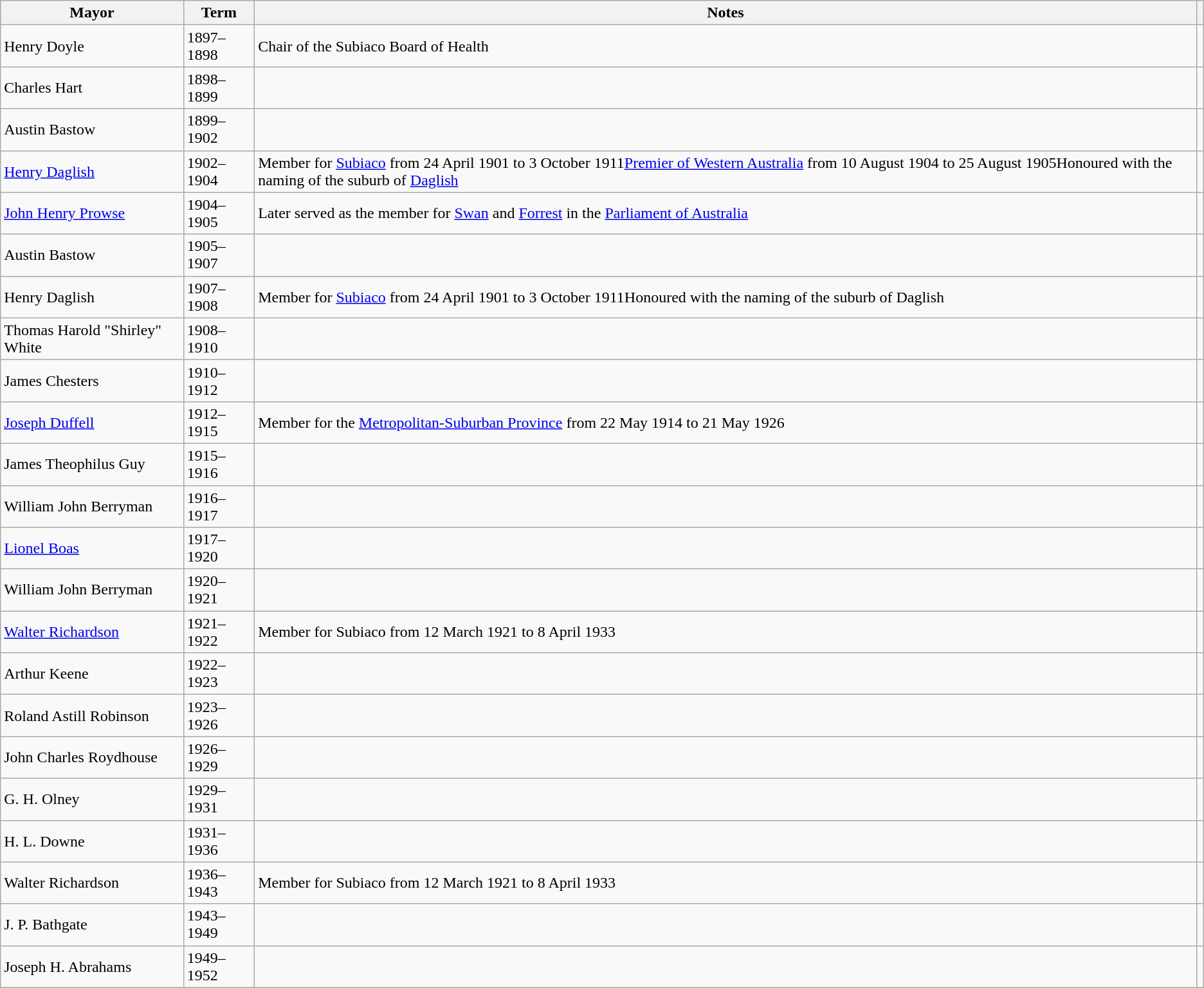<table class="wikitable">
<tr>
<th>Mayor</th>
<th>Term</th>
<th>Notes</th>
<th></th>
</tr>
<tr>
<td>Henry Doyle</td>
<td>1897–1898</td>
<td>Chair of the Subiaco Board of Health</td>
<td></td>
</tr>
<tr>
<td>Charles Hart</td>
<td>1898–1899</td>
<td></td>
<td></td>
</tr>
<tr>
<td>Austin Bastow</td>
<td>1899–1902</td>
<td></td>
<td></td>
</tr>
<tr>
<td><a href='#'>Henry Daglish</a></td>
<td>1902–1904</td>
<td>Member for <a href='#'>Subiaco</a> from 24 April 1901 to 3 October 1911<a href='#'>Premier of Western Australia</a> from 10 August 1904 to 25 August 1905Honoured with the naming of the suburb of <a href='#'>Daglish</a></td>
<td></td>
</tr>
<tr>
<td><a href='#'>John Henry Prowse</a></td>
<td>1904–1905</td>
<td>Later served as the member for <a href='#'>Swan</a> and <a href='#'>Forrest</a> in the <a href='#'>Parliament of Australia</a></td>
<td></td>
</tr>
<tr>
<td>Austin Bastow</td>
<td>1905–1907</td>
<td></td>
<td></td>
</tr>
<tr>
<td>Henry Daglish</td>
<td>1907–1908</td>
<td>Member for <a href='#'>Subiaco</a> from 24 April 1901 to 3 October 1911Honoured with the naming of the suburb of Daglish</td>
<td></td>
</tr>
<tr>
<td>Thomas Harold "Shirley" White</td>
<td>1908–1910</td>
<td></td>
<td></td>
</tr>
<tr>
<td>James Chesters</td>
<td>1910–1912</td>
<td></td>
<td></td>
</tr>
<tr>
<td><a href='#'>Joseph Duffell</a></td>
<td>1912–1915</td>
<td>Member for the <a href='#'>Metropolitan-Suburban Province</a> from 22 May 1914 to 21 May 1926</td>
<td></td>
</tr>
<tr>
<td>James Theophilus Guy</td>
<td>1915–1916</td>
<td></td>
<td></td>
</tr>
<tr>
<td>William John Berryman</td>
<td>1916–1917</td>
<td></td>
<td></td>
</tr>
<tr>
<td><a href='#'>Lionel Boas</a></td>
<td>1917–1920</td>
<td></td>
<td></td>
</tr>
<tr>
<td>William John Berryman</td>
<td>1920–1921</td>
<td></td>
<td></td>
</tr>
<tr>
<td><a href='#'>Walter Richardson</a></td>
<td>1921–1922</td>
<td>Member for Subiaco from 12 March 1921 to 8 April 1933</td>
<td></td>
</tr>
<tr>
<td>Arthur Keene</td>
<td>1922–1923</td>
<td></td>
<td></td>
</tr>
<tr>
<td>Roland Astill Robinson</td>
<td>1923–1926</td>
<td></td>
<td></td>
</tr>
<tr>
<td>John Charles Roydhouse</td>
<td>1926–1929</td>
<td></td>
<td></td>
</tr>
<tr>
<td>G. H. Olney</td>
<td>1929–1931</td>
<td></td>
<td></td>
</tr>
<tr>
<td>H. L. Downe</td>
<td>1931–1936</td>
<td></td>
<td></td>
</tr>
<tr>
<td>Walter Richardson</td>
<td>1936–1943</td>
<td>Member for Subiaco from 12 March 1921 to 8 April 1933</td>
<td></td>
</tr>
<tr>
<td>J. P. Bathgate</td>
<td>1943–1949</td>
<td></td>
<td></td>
</tr>
<tr>
<td>Joseph H. Abrahams</td>
<td>1949–1952</td>
<td></td>
<td></td>
</tr>
</table>
